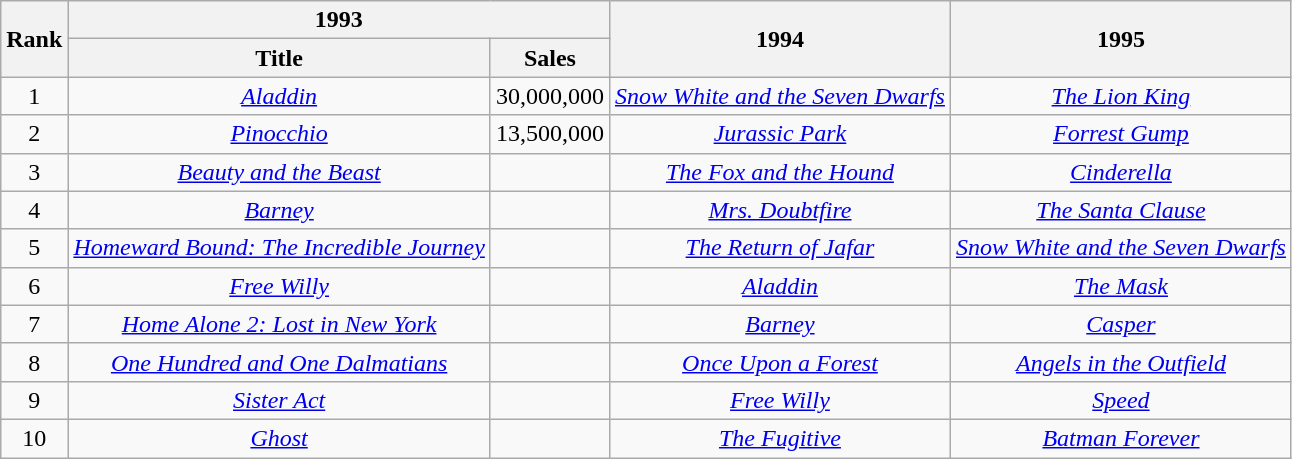<table class="wikitable sortable" style="text-align:center">
<tr>
<th rowspan="2">Rank</th>
<th colspan="2">1993</th>
<th rowspan="2">1994</th>
<th rowspan="2">1995</th>
</tr>
<tr>
<th>Title</th>
<th>Sales</th>
</tr>
<tr>
<td>1</td>
<td><em><a href='#'>Aladdin</a></em></td>
<td>30,000,000</td>
<td><em><a href='#'>Snow White and the Seven Dwarfs</a></em></td>
<td><em><a href='#'>The Lion King</a></em></td>
</tr>
<tr>
<td>2</td>
<td><em><a href='#'>Pinocchio</a></em></td>
<td>13,500,000</td>
<td><em><a href='#'>Jurassic Park</a></em></td>
<td><em><a href='#'>Forrest Gump</a></em></td>
</tr>
<tr>
<td>3</td>
<td><em><a href='#'>Beauty and the Beast</a></em></td>
<td></td>
<td><em><a href='#'>The Fox and the Hound</a></em></td>
<td><em><a href='#'>Cinderella</a></em></td>
</tr>
<tr>
<td>4</td>
<td><em><a href='#'>Barney</a></em></td>
<td></td>
<td><em><a href='#'>Mrs. Doubtfire</a></em></td>
<td><em><a href='#'>The Santa Clause</a></em></td>
</tr>
<tr>
<td>5</td>
<td><em><a href='#'>Homeward Bound: The Incredible Journey</a></em></td>
<td></td>
<td><em><a href='#'>The Return of Jafar</a></em></td>
<td><em><a href='#'>Snow White and the Seven Dwarfs</a></em></td>
</tr>
<tr>
<td>6</td>
<td><em><a href='#'>Free Willy</a></em></td>
<td></td>
<td><em><a href='#'>Aladdin</a></em></td>
<td><em><a href='#'>The Mask</a></em></td>
</tr>
<tr>
<td>7</td>
<td><em><a href='#'>Home Alone 2: Lost in New York</a></em></td>
<td></td>
<td><em><a href='#'>Barney</a></em></td>
<td><em><a href='#'>Casper</a></em></td>
</tr>
<tr>
<td>8</td>
<td><em><a href='#'>One Hundred and One Dalmatians</a></em></td>
<td></td>
<td><em><a href='#'>Once Upon a Forest</a></em></td>
<td><em><a href='#'>Angels in the Outfield</a></em></td>
</tr>
<tr>
<td>9</td>
<td><em><a href='#'>Sister Act</a></em></td>
<td></td>
<td><em><a href='#'>Free Willy</a></em></td>
<td><em><a href='#'>Speed</a></em></td>
</tr>
<tr>
<td>10</td>
<td><em><a href='#'>Ghost</a></em></td>
<td></td>
<td><em><a href='#'>The Fugitive</a></em></td>
<td><em><a href='#'>Batman Forever</a></em></td>
</tr>
</table>
